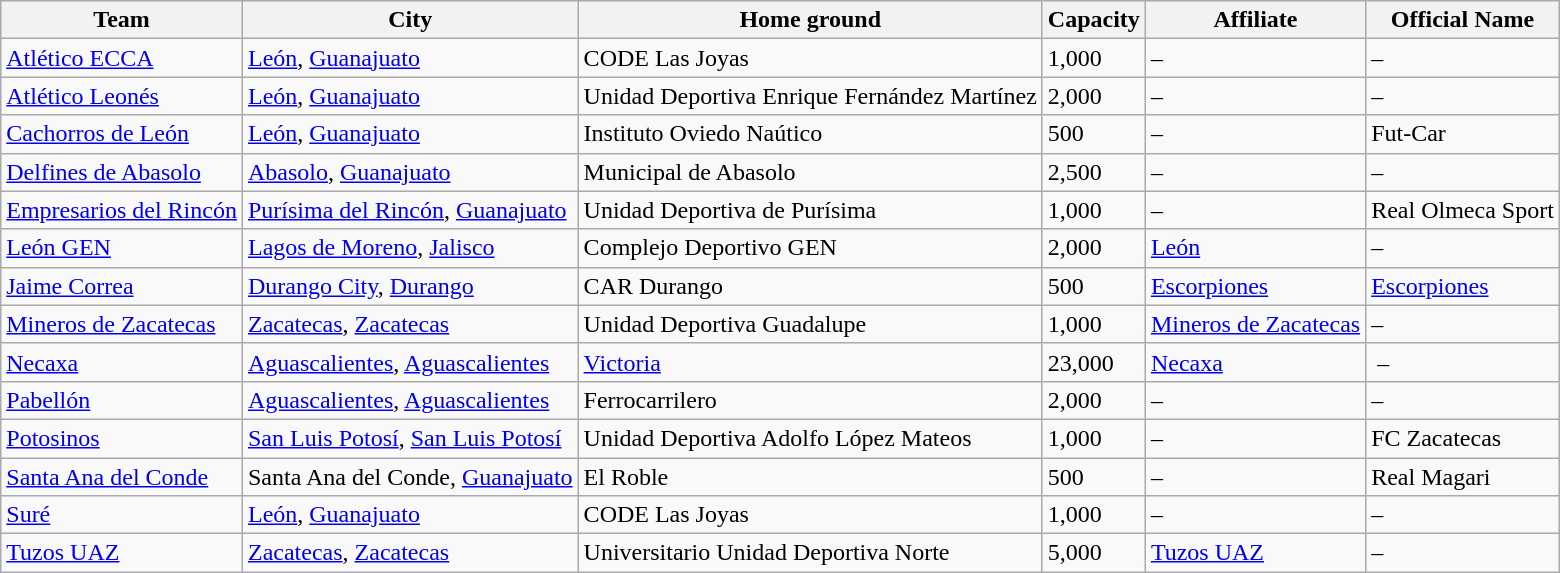<table class="wikitable sortable">
<tr>
<th>Team</th>
<th>City</th>
<th>Home ground</th>
<th>Capacity</th>
<th>Affiliate</th>
<th>Official Name</th>
</tr>
<tr>
<td><a href='#'>Atlético ECCA</a></td>
<td><a href='#'>León</a>, <a href='#'>Guanajuato</a></td>
<td>CODE Las Joyas</td>
<td>1,000</td>
<td>–</td>
<td>–</td>
</tr>
<tr>
<td><a href='#'>Atlético Leonés</a></td>
<td><a href='#'>León</a>, <a href='#'>Guanajuato</a></td>
<td>Unidad Deportiva Enrique Fernández Martínez</td>
<td>2,000</td>
<td>–</td>
<td>–</td>
</tr>
<tr>
<td><a href='#'>Cachorros de León</a></td>
<td><a href='#'>León</a>, <a href='#'>Guanajuato</a></td>
<td>Instituto Oviedo Naútico</td>
<td>500</td>
<td>–</td>
<td>Fut-Car</td>
</tr>
<tr>
<td><a href='#'>Delfines de Abasolo</a></td>
<td><a href='#'>Abasolo</a>, <a href='#'>Guanajuato</a></td>
<td>Municipal de Abasolo</td>
<td>2,500</td>
<td>–</td>
<td>–</td>
</tr>
<tr>
<td><a href='#'>Empresarios del Rincón</a></td>
<td><a href='#'>Purísima del Rincón</a>, <a href='#'>Guanajuato</a></td>
<td>Unidad Deportiva de Purísima</td>
<td>1,000</td>
<td>–</td>
<td>Real Olmeca Sport</td>
</tr>
<tr>
<td><a href='#'>León GEN</a></td>
<td><a href='#'>Lagos de Moreno</a>, <a href='#'>Jalisco</a></td>
<td>Complejo Deportivo GEN</td>
<td>2,000</td>
<td><a href='#'>León</a></td>
<td>–</td>
</tr>
<tr>
<td><a href='#'>Jaime Correa</a></td>
<td><a href='#'>Durango City</a>, <a href='#'>Durango</a></td>
<td>CAR Durango</td>
<td>500</td>
<td><a href='#'>Escorpiones</a></td>
<td><a href='#'>Escorpiones</a></td>
</tr>
<tr>
<td><a href='#'>Mineros de Zacatecas</a></td>
<td><a href='#'>Zacatecas</a>, <a href='#'>Zacatecas</a></td>
<td>Unidad Deportiva Guadalupe</td>
<td>1,000</td>
<td><a href='#'>Mineros de Zacatecas</a></td>
<td>–</td>
</tr>
<tr>
<td><a href='#'>Necaxa</a></td>
<td><a href='#'>Aguascalientes</a>, <a href='#'>Aguascalientes</a></td>
<td><a href='#'>Victoria</a></td>
<td>23,000</td>
<td><a href='#'>Necaxa</a></td>
<td> –</td>
</tr>
<tr>
<td><a href='#'>Pabellón</a></td>
<td><a href='#'>Aguascalientes</a>, <a href='#'>Aguascalientes</a></td>
<td>Ferrocarrilero</td>
<td>2,000</td>
<td>–</td>
<td>–</td>
</tr>
<tr>
<td><a href='#'>Potosinos</a></td>
<td><a href='#'>San Luis Potosí</a>, <a href='#'>San Luis Potosí</a></td>
<td>Unidad Deportiva Adolfo López Mateos</td>
<td>1,000</td>
<td>–</td>
<td>FC Zacatecas</td>
</tr>
<tr>
<td><a href='#'>Santa Ana del Conde</a></td>
<td>Santa Ana del Conde, <a href='#'>Guanajuato</a></td>
<td>El Roble</td>
<td>500</td>
<td>–</td>
<td>Real Magari</td>
</tr>
<tr>
<td><a href='#'>Suré</a></td>
<td><a href='#'>León</a>, <a href='#'>Guanajuato</a></td>
<td>CODE Las Joyas</td>
<td>1,000</td>
<td>–</td>
<td>–</td>
</tr>
<tr>
<td><a href='#'>Tuzos UAZ</a></td>
<td><a href='#'>Zacatecas</a>, <a href='#'>Zacatecas</a></td>
<td>Universitario Unidad Deportiva Norte</td>
<td>5,000</td>
<td><a href='#'>Tuzos UAZ</a></td>
<td>–</td>
</tr>
</table>
